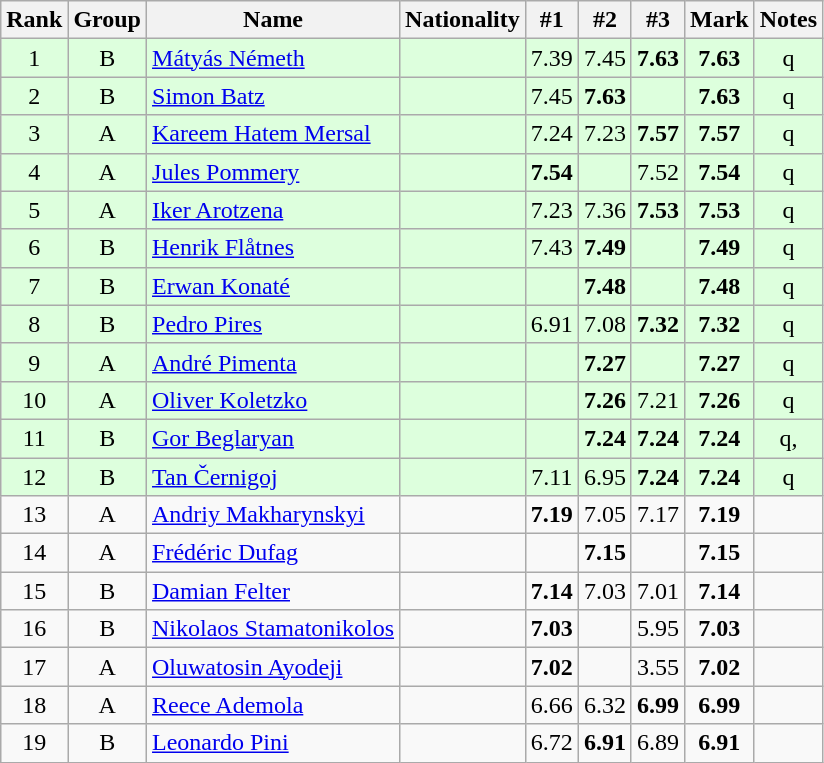<table class="wikitable sortable" style="text-align:center">
<tr>
<th>Rank</th>
<th>Group</th>
<th>Name</th>
<th>Nationality</th>
<th>#1</th>
<th>#2</th>
<th>#3</th>
<th>Mark</th>
<th>Notes</th>
</tr>
<tr bgcolor=ddffdd>
<td>1</td>
<td>B</td>
<td align=left><a href='#'>Mátyás Németh</a></td>
<td align=left></td>
<td>7.39</td>
<td>7.45</td>
<td><strong>7.63</strong></td>
<td><strong>7.63</strong></td>
<td>q</td>
</tr>
<tr bgcolor=ddffdd>
<td>2</td>
<td>B</td>
<td align=left><a href='#'>Simon Batz</a></td>
<td align=left></td>
<td>7.45</td>
<td><strong>7.63</strong></td>
<td></td>
<td><strong>7.63</strong></td>
<td>q</td>
</tr>
<tr bgcolor=ddffdd>
<td>3</td>
<td>A</td>
<td align=left><a href='#'>Kareem Hatem Mersal</a></td>
<td align=left></td>
<td>7.24</td>
<td>7.23</td>
<td><strong>7.57</strong></td>
<td><strong>7.57</strong></td>
<td>q</td>
</tr>
<tr bgcolor=ddffdd>
<td>4</td>
<td>A</td>
<td align=left><a href='#'>Jules Pommery</a></td>
<td align=left></td>
<td><strong>7.54</strong></td>
<td></td>
<td>7.52</td>
<td><strong>7.54</strong></td>
<td>q</td>
</tr>
<tr bgcolor=ddffdd>
<td>5</td>
<td>A</td>
<td align=left><a href='#'>Iker Arotzena</a></td>
<td align=left></td>
<td>7.23</td>
<td>7.36</td>
<td><strong>7.53</strong></td>
<td><strong>7.53</strong></td>
<td>q</td>
</tr>
<tr bgcolor=ddffdd>
<td>6</td>
<td>B</td>
<td align=left><a href='#'>Henrik Flåtnes</a></td>
<td align=left></td>
<td>7.43</td>
<td><strong>7.49</strong></td>
<td></td>
<td><strong>7.49</strong></td>
<td>q</td>
</tr>
<tr bgcolor=ddffdd>
<td>7</td>
<td>B</td>
<td align=left><a href='#'>Erwan Konaté</a></td>
<td align=left></td>
<td></td>
<td><strong>7.48</strong></td>
<td></td>
<td><strong>7.48</strong></td>
<td>q</td>
</tr>
<tr bgcolor=ddffdd>
<td>8</td>
<td>B</td>
<td align=left><a href='#'>Pedro Pires</a></td>
<td align=left></td>
<td>6.91</td>
<td>7.08</td>
<td><strong>7.32</strong></td>
<td><strong>7.32</strong></td>
<td>q</td>
</tr>
<tr bgcolor=ddffdd>
<td>9</td>
<td>A</td>
<td align=left><a href='#'>André Pimenta</a></td>
<td align=left></td>
<td></td>
<td><strong>7.27</strong></td>
<td></td>
<td><strong>7.27</strong></td>
<td>q</td>
</tr>
<tr bgcolor=ddffdd>
<td>10</td>
<td>A</td>
<td align=left><a href='#'>Oliver Koletzko</a></td>
<td align=left></td>
<td></td>
<td><strong>7.26</strong></td>
<td>7.21</td>
<td><strong>7.26</strong></td>
<td>q</td>
</tr>
<tr bgcolor=ddffdd>
<td>11</td>
<td>B</td>
<td align=left><a href='#'>Gor Beglaryan</a></td>
<td align=left></td>
<td></td>
<td><strong>7.24</strong></td>
<td><strong>7.24</strong></td>
<td><strong>7.24</strong></td>
<td>q, </td>
</tr>
<tr bgcolor=ddffdd>
<td>12</td>
<td>B</td>
<td align=left><a href='#'>Tan Černigoj</a></td>
<td align=left></td>
<td>7.11</td>
<td>6.95</td>
<td><strong>7.24</strong></td>
<td><strong>7.24</strong></td>
<td>q</td>
</tr>
<tr>
<td>13</td>
<td>A</td>
<td align=left><a href='#'>Andriy Makharynskyi</a></td>
<td align=left></td>
<td><strong>7.19</strong></td>
<td>7.05</td>
<td>7.17</td>
<td><strong>7.19</strong></td>
<td></td>
</tr>
<tr>
<td>14</td>
<td>A</td>
<td align=left><a href='#'>Frédéric Dufag</a></td>
<td align=left></td>
<td></td>
<td><strong>7.15</strong></td>
<td></td>
<td><strong>7.15</strong></td>
<td></td>
</tr>
<tr>
<td>15</td>
<td>B</td>
<td align=left><a href='#'>Damian Felter</a></td>
<td align=left></td>
<td><strong>7.14</strong></td>
<td>7.03</td>
<td>7.01</td>
<td><strong>7.14</strong></td>
<td></td>
</tr>
<tr>
<td>16</td>
<td>B</td>
<td align=left><a href='#'>Nikolaos Stamatonikolos</a></td>
<td align=left></td>
<td><strong>7.03</strong></td>
<td></td>
<td>5.95</td>
<td><strong>7.03</strong></td>
<td></td>
</tr>
<tr>
<td>17</td>
<td>A</td>
<td align=left><a href='#'>Oluwatosin Ayodeji</a></td>
<td align=left></td>
<td><strong>7.02</strong></td>
<td></td>
<td>3.55</td>
<td><strong>7.02</strong></td>
<td></td>
</tr>
<tr>
<td>18</td>
<td>A</td>
<td align=left><a href='#'>Reece Ademola</a></td>
<td align=left></td>
<td>6.66</td>
<td>6.32</td>
<td><strong>6.99</strong></td>
<td><strong>6.99</strong></td>
<td></td>
</tr>
<tr>
<td>19</td>
<td>B</td>
<td align=left><a href='#'>Leonardo Pini</a></td>
<td align=left></td>
<td>6.72</td>
<td><strong>6.91</strong></td>
<td>6.89</td>
<td><strong>6.91</strong></td>
<td></td>
</tr>
</table>
